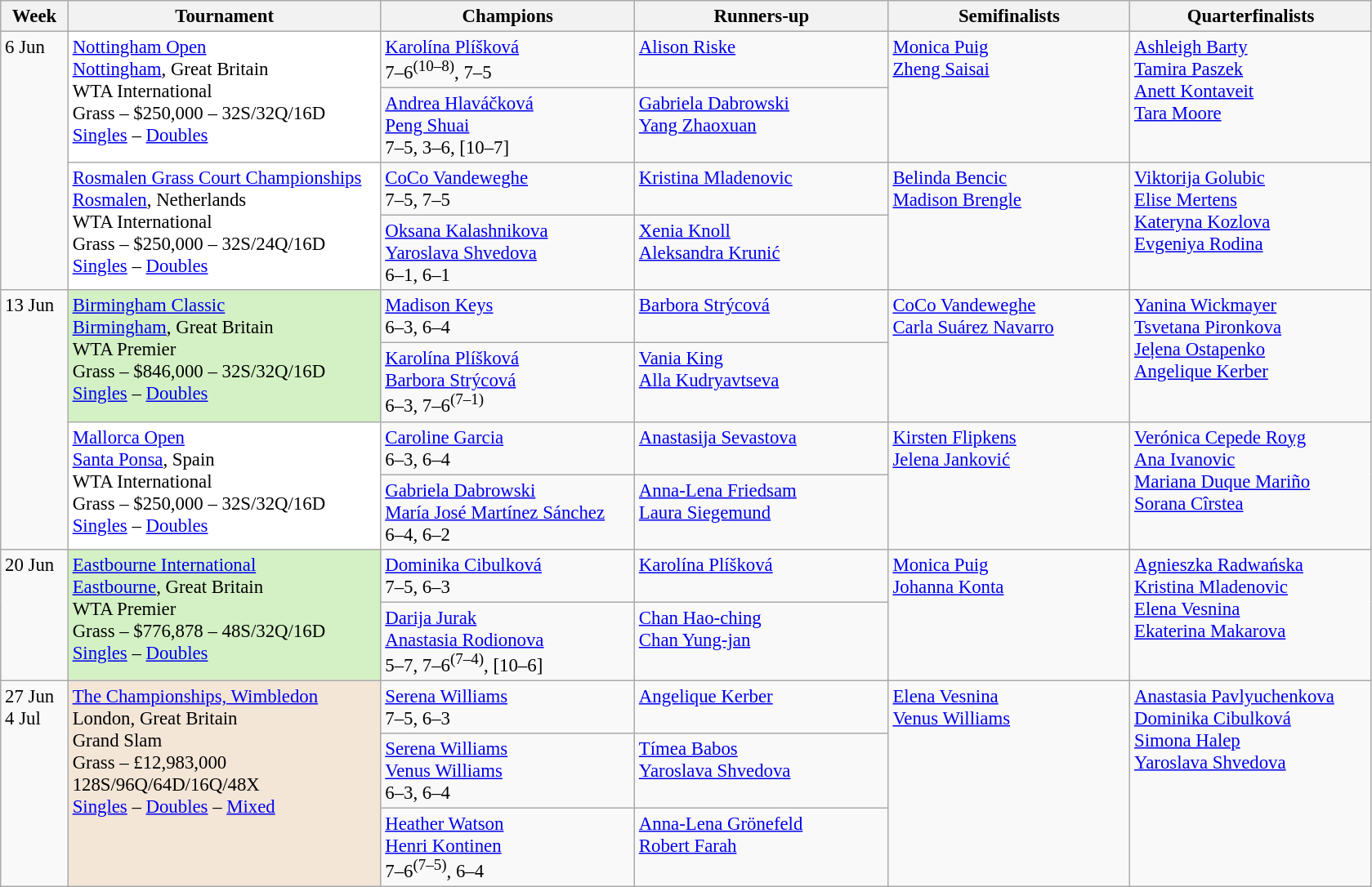<table class=wikitable style=font-size:95%>
<tr>
<th style="width:48px;">Week</th>
<th style="width:248px;">Tournament</th>
<th style="width:200px;">Champions</th>
<th style="width:200px;">Runners-up</th>
<th style="width:190px;">Semifinalists</th>
<th style="width:190px;">Quarterfinalists</th>
</tr>
<tr valign=top>
<td rowspan=4>6 Jun</td>
<td style="background:#fff;" rowspan="2"><a href='#'>Nottingham Open</a><br>  <a href='#'>Nottingham</a>, Great Britain<br>WTA International<br>Grass – $250,000 – 32S/32Q/16D<br><a href='#'>Singles</a> – <a href='#'>Doubles</a></td>
<td> <a href='#'>Karolína Plíšková</a><br>7–6<sup>(10–8)</sup>, 7–5</td>
<td> <a href='#'>Alison Riske</a></td>
<td rowspan=2> <a href='#'>Monica Puig</a> <br>  <a href='#'>Zheng Saisai</a></td>
<td rowspan=2> <a href='#'>Ashleigh Barty</a> <br> <a href='#'>Tamira Paszek</a><br> <a href='#'>Anett Kontaveit</a> <br>  <a href='#'>Tara Moore</a></td>
</tr>
<tr valign=top>
<td> <a href='#'>Andrea Hlaváčková</a><br> <a href='#'>Peng Shuai</a><br>7–5, 3–6, [10–7]</td>
<td> <a href='#'>Gabriela Dabrowski</a><br> <a href='#'>Yang Zhaoxuan</a></td>
</tr>
<tr valign=top>
<td style="background:#fff;" rowspan="2"><a href='#'>Rosmalen Grass Court Championships</a><br>  <a href='#'>Rosmalen</a>, Netherlands<br>WTA International<br>Grass – $250,000 – 32S/24Q/16D<br><a href='#'>Singles</a> – <a href='#'>Doubles</a></td>
<td> <a href='#'>CoCo Vandeweghe</a><br>7–5, 7–5</td>
<td> <a href='#'>Kristina Mladenovic</a></td>
<td rowspan=2> <a href='#'>Belinda Bencic</a> <br>  <a href='#'>Madison Brengle</a></td>
<td rowspan=2> <a href='#'>Viktorija Golubic</a><br> <a href='#'>Elise Mertens</a> <br> <a href='#'>Kateryna Kozlova</a><br> <a href='#'>Evgeniya Rodina</a></td>
</tr>
<tr valign=top>
<td> <a href='#'>Oksana Kalashnikova</a><br> <a href='#'>Yaroslava Shvedova</a><br>6–1, 6–1</td>
<td> <a href='#'>Xenia Knoll</a><br> <a href='#'>Aleksandra Krunić</a></td>
</tr>
<tr valign=top>
<td rowspan=4>13 Jun</td>
<td style="background:#d4f1c5;" rowspan="2"><a href='#'>Birmingham Classic</a><br>  <a href='#'>Birmingham</a>, Great Britain<br>WTA Premier<br>Grass – $846,000 – 32S/32Q/16D<br><a href='#'>Singles</a> – <a href='#'>Doubles</a></td>
<td> <a href='#'>Madison Keys</a><br>6–3, 6–4</td>
<td> <a href='#'>Barbora Strýcová</a></td>
<td rowspan=2> <a href='#'>CoCo Vandeweghe</a><br> <a href='#'>Carla Suárez Navarro</a></td>
<td rowspan=2> <a href='#'>Yanina Wickmayer</a><br> <a href='#'>Tsvetana Pironkova</a><br> <a href='#'>Jeļena Ostapenko</a><br>  <a href='#'>Angelique Kerber</a></td>
</tr>
<tr valign=top>
<td> <a href='#'>Karolína Plíšková</a><br> <a href='#'>Barbora Strýcová</a><br>6–3, 7–6<sup>(7–1)</sup></td>
<td> <a href='#'>Vania King</a><br> <a href='#'>Alla Kudryavtseva</a></td>
</tr>
<tr valign=top>
<td style="background:#fff;" rowspan="2"><a href='#'>Mallorca Open</a><br> <a href='#'>Santa Ponsa</a>, Spain<br>WTA International<br>Grass – $250,000 – 32S/32Q/16D<br><a href='#'>Singles</a> – <a href='#'>Doubles</a></td>
<td> <a href='#'>Caroline Garcia</a><br>6–3, 6–4</td>
<td> <a href='#'>Anastasija Sevastova</a></td>
<td rowspan=2> <a href='#'>Kirsten Flipkens</a> <br>  <a href='#'>Jelena Janković</a></td>
<td rowspan=2> <a href='#'>Verónica Cepede Royg</a> <br> <a href='#'>Ana Ivanovic</a><br> <a href='#'>Mariana Duque Mariño</a> <br>  <a href='#'>Sorana Cîrstea</a></td>
</tr>
<tr valign=top>
<td> <a href='#'>Gabriela Dabrowski</a><br> <a href='#'>María José Martínez Sánchez</a><br>6–4, 6–2</td>
<td> <a href='#'>Anna-Lena Friedsam</a><br> <a href='#'>Laura Siegemund</a></td>
</tr>
<tr valign=top>
<td rowspan=2>20 Jun</td>
<td style="background:#d4f1c5;" rowspan="2"><a href='#'>Eastbourne International</a><br> <a href='#'>Eastbourne</a>, Great Britain<br>WTA Premier<br>Grass – $776,878 – 48S/32Q/16D<br><a href='#'>Singles</a> – <a href='#'>Doubles</a></td>
<td> <a href='#'>Dominika Cibulková</a><br>7–5, 6–3</td>
<td> <a href='#'>Karolína Plíšková</a></td>
<td rowspan=2> <a href='#'>Monica Puig</a> <br>  <a href='#'>Johanna Konta</a></td>
<td rowspan=2> <a href='#'>Agnieszka Radwańska</a><br> <a href='#'>Kristina Mladenovic</a> <br> <a href='#'>Elena Vesnina</a><br>  <a href='#'>Ekaterina Makarova</a></td>
</tr>
<tr valign=top>
<td> <a href='#'>Darija Jurak</a><br> <a href='#'>Anastasia Rodionova</a><br>5–7, 7–6<sup>(7–4)</sup>, [10–6]</td>
<td> <a href='#'>Chan Hao-ching</a><br> <a href='#'>Chan Yung-jan</a></td>
</tr>
<tr valign=top>
<td rowspan=3>27 Jun <br>4 Jul</td>
<td style="background:#f3e6d7;" rowspan="3"><a href='#'>The Championships, Wimbledon</a><br> London, Great Britain<br>Grand Slam<br>Grass – £12,983,000<br>128S/96Q/64D/16Q/48X<br><a href='#'>Singles</a> – <a href='#'>Doubles</a> – <a href='#'>Mixed</a></td>
<td> <a href='#'>Serena Williams</a><br>7–5, 6–3</td>
<td> <a href='#'>Angelique Kerber</a></td>
<td rowspan=3> <a href='#'>Elena Vesnina</a><br> <a href='#'>Venus Williams</a></td>
<td rowspan=3> <a href='#'>Anastasia Pavlyuchenkova</a><br> <a href='#'>Dominika Cibulková</a><br>  <a href='#'>Simona Halep</a><br>  <a href='#'>Yaroslava Shvedova</a></td>
</tr>
<tr valign=top>
<td> <a href='#'>Serena Williams</a><br> <a href='#'>Venus Williams</a><br>6–3, 6–4</td>
<td> <a href='#'>Tímea Babos</a><br> <a href='#'>Yaroslava Shvedova</a></td>
</tr>
<tr valign=top>
<td> <a href='#'>Heather Watson</a><br> <a href='#'>Henri Kontinen</a><br>7–6<sup>(7–5)</sup>, 6–4</td>
<td> <a href='#'>Anna-Lena Grönefeld</a><br> <a href='#'>Robert Farah</a></td>
</tr>
</table>
